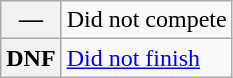<table class="wikitable">
<tr>
<th scope="row">—</th>
<td>Did not compete</td>
</tr>
<tr>
<th scope="row">DNF</th>
<td><a href='#'>Did not finish</a></td>
</tr>
</table>
